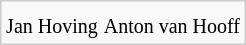<table style="float:right; clear:right; margin:10px; border:1px #ccc solid; background:#f9f9f9;">
<tr>
<td align=middle></td>
<td align=middle></td>
</tr>
<tr>
<td align=middle><small>Jan Hoving</small></td>
<td align=middle><small>Anton van Hooff</small></td>
</tr>
</table>
